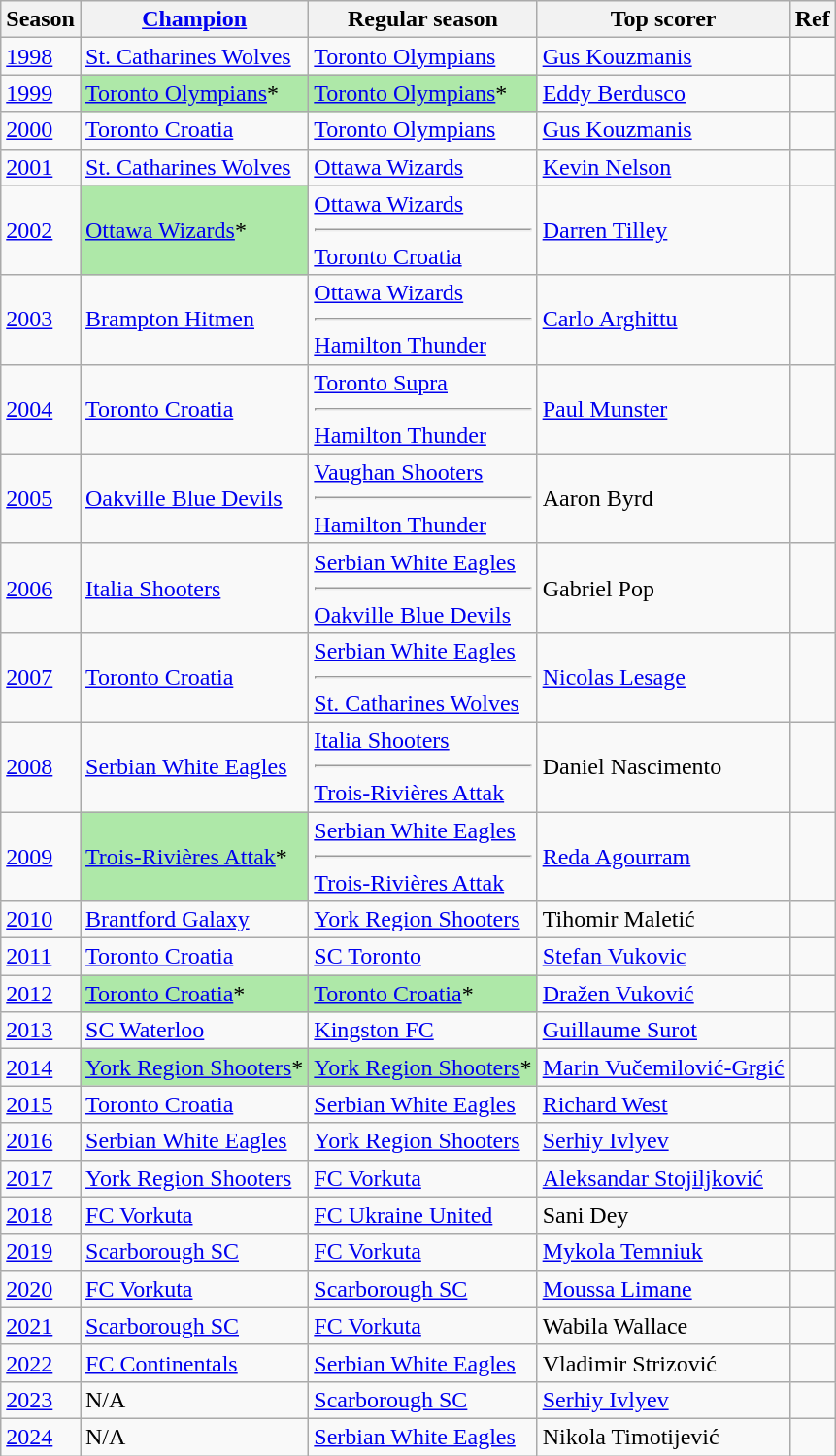<table class="wikitable sortable">
<tr>
<th>Season</th>
<th><a href='#'>Champion</a></th>
<th>Regular season</th>
<th>Top scorer</th>
<th>Ref</th>
</tr>
<tr>
<td><a href='#'>1998</a></td>
<td><a href='#'>St. Catharines Wolves</a></td>
<td><a href='#'>Toronto Olympians</a></td>
<td><a href='#'>Gus Kouzmanis</a></td>
<td align=center></td>
</tr>
<tr>
<td><a href='#'>1999</a></td>
<td bgcolor=#AEE8A8><a href='#'>Toronto Olympians</a>*</td>
<td bgcolor=#AEE8A8><a href='#'>Toronto Olympians</a>*</td>
<td><a href='#'>Eddy Berdusco</a></td>
<td align=center></td>
</tr>
<tr>
<td><a href='#'>2000</a></td>
<td><a href='#'>Toronto Croatia</a></td>
<td><a href='#'>Toronto Olympians</a></td>
<td><a href='#'>Gus Kouzmanis</a></td>
<td align=center></td>
</tr>
<tr>
<td><a href='#'>2001</a></td>
<td><a href='#'>St. Catharines Wolves</a></td>
<td><a href='#'>Ottawa Wizards</a></td>
<td><a href='#'>Kevin Nelson</a></td>
<td align=center></td>
</tr>
<tr>
<td><a href='#'>2002</a></td>
<td bgcolor=#AEE8A8><a href='#'>Ottawa Wizards</a>*</td>
<td><a href='#'>Ottawa Wizards</a><hr><a href='#'>Toronto Croatia</a></td>
<td><a href='#'>Darren Tilley</a></td>
<td align=center></td>
</tr>
<tr>
<td><a href='#'>2003</a></td>
<td><a href='#'>Brampton Hitmen</a></td>
<td><a href='#'>Ottawa Wizards</a><hr><a href='#'>Hamilton Thunder</a></td>
<td><a href='#'>Carlo Arghittu</a></td>
<td align=center></td>
</tr>
<tr>
<td><a href='#'>2004</a></td>
<td><a href='#'>Toronto Croatia</a></td>
<td><a href='#'>Toronto Supra</a><hr><a href='#'>Hamilton Thunder</a></td>
<td><a href='#'>Paul Munster</a></td>
<td align=center></td>
</tr>
<tr>
<td><a href='#'>2005</a></td>
<td><a href='#'>Oakville Blue Devils</a></td>
<td><a href='#'>Vaughan Shooters</a><hr><a href='#'>Hamilton Thunder</a></td>
<td>Aaron Byrd</td>
<td align=center></td>
</tr>
<tr>
<td><a href='#'>2006</a></td>
<td><a href='#'>Italia Shooters</a></td>
<td><a href='#'>Serbian White Eagles</a><hr><a href='#'>Oakville Blue Devils</a></td>
<td>Gabriel Pop</td>
<td align=center></td>
</tr>
<tr>
<td><a href='#'>2007</a></td>
<td><a href='#'>Toronto Croatia</a></td>
<td><a href='#'>Serbian White Eagles</a><hr><a href='#'>St. Catharines Wolves</a></td>
<td><a href='#'>Nicolas Lesage</a></td>
<td align=center></td>
</tr>
<tr>
<td><a href='#'>2008</a></td>
<td><a href='#'>Serbian White Eagles</a></td>
<td><a href='#'>Italia Shooters</a><hr><a href='#'>Trois-Rivières Attak</a></td>
<td>Daniel Nascimento</td>
<td align=center></td>
</tr>
<tr>
<td><a href='#'>2009</a></td>
<td bgcolor=#AEE8A8><a href='#'>Trois-Rivières Attak</a>*</td>
<td><a href='#'>Serbian White Eagles</a><hr><a href='#'>Trois-Rivières Attak</a></td>
<td><a href='#'>Reda Agourram</a></td>
<td align=center></td>
</tr>
<tr>
<td><a href='#'>2010</a></td>
<td><a href='#'>Brantford Galaxy</a></td>
<td><a href='#'>York Region Shooters</a></td>
<td>Tihomir Maletić</td>
<td align=center></td>
</tr>
<tr>
<td><a href='#'>2011</a></td>
<td><a href='#'>Toronto Croatia</a></td>
<td><a href='#'>SC Toronto</a></td>
<td><a href='#'>Stefan Vukovic</a></td>
<td align=center></td>
</tr>
<tr>
<td><a href='#'>2012</a></td>
<td bgcolor=#AEE8A8><a href='#'>Toronto Croatia</a>*</td>
<td bgcolor=#AEE8A8><a href='#'>Toronto Croatia</a>*</td>
<td><a href='#'>Dražen Vuković</a></td>
<td align="center"></td>
</tr>
<tr>
<td><a href='#'>2013</a></td>
<td><a href='#'>SC Waterloo</a></td>
<td><a href='#'>Kingston FC</a></td>
<td><a href='#'>Guillaume Surot</a></td>
<td align="center"></td>
</tr>
<tr>
<td><a href='#'>2014</a></td>
<td bgcolor=#AEE8A8><a href='#'>York Region Shooters</a>*</td>
<td bgcolor=#AEE8A8><a href='#'>York Region Shooters</a>*</td>
<td><a href='#'>Marin Vučemilović-Grgić</a></td>
<td align="center"></td>
</tr>
<tr>
<td><a href='#'>2015</a></td>
<td><a href='#'>Toronto Croatia</a></td>
<td><a href='#'>Serbian White Eagles</a></td>
<td><a href='#'>Richard West</a></td>
<td align=center></td>
</tr>
<tr>
<td><a href='#'>2016</a></td>
<td><a href='#'>Serbian White Eagles</a></td>
<td><a href='#'>York Region Shooters</a></td>
<td><a href='#'>Serhiy Ivlyev</a></td>
<td align="center"></td>
</tr>
<tr>
<td><a href='#'>2017</a></td>
<td><a href='#'>York Region Shooters</a></td>
<td><a href='#'>FC Vorkuta</a></td>
<td><a href='#'>Aleksandar Stojiljković</a></td>
<td align=center></td>
</tr>
<tr>
<td><a href='#'>2018</a></td>
<td><a href='#'>FC Vorkuta</a></td>
<td><a href='#'>FC Ukraine United</a></td>
<td>Sani Dey</td>
<td align=center></td>
</tr>
<tr>
<td><a href='#'>2019</a></td>
<td><a href='#'>Scarborough SC</a></td>
<td><a href='#'>FC Vorkuta</a></td>
<td><a href='#'>Mykola Temniuk</a></td>
<td align=center></td>
</tr>
<tr>
<td><a href='#'>2020</a></td>
<td><a href='#'>FC Vorkuta</a></td>
<td><a href='#'>Scarborough SC</a></td>
<td><a href='#'>Moussa Limane</a></td>
<td align=center></td>
</tr>
<tr>
<td><a href='#'>2021</a></td>
<td><a href='#'>Scarborough SC</a></td>
<td><a href='#'>FC Vorkuta</a></td>
<td>Wabila Wallace</td>
<td align=center></td>
</tr>
<tr>
<td><a href='#'>2022</a></td>
<td><a href='#'>FC Continentals</a></td>
<td><a href='#'>Serbian White Eagles</a></td>
<td>Vladimir Strizović</td>
<td align=center></td>
</tr>
<tr>
<td><a href='#'>2023</a></td>
<td>N/A</td>
<td><a href='#'>Scarborough SC</a></td>
<td><a href='#'>Serhiy Ivlyev</a></td>
<td align=center></td>
</tr>
<tr>
<td><a href='#'>2024</a></td>
<td>N/A</td>
<td><a href='#'>Serbian White Eagles</a></td>
<td>Nikola Timotijević</td>
<td align=center></td>
</tr>
</table>
